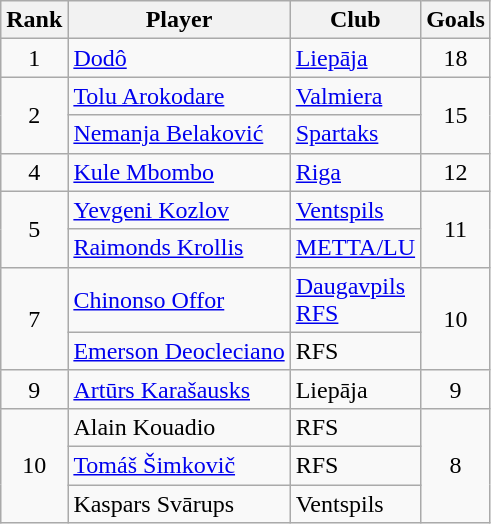<table class="wikitable" style="text-align:center">
<tr>
<th>Rank</th>
<th>Player</th>
<th>Club</th>
<th>Goals</th>
</tr>
<tr>
<td>1</td>
<td align="left"> <a href='#'>Dodô</a></td>
<td align="left"><a href='#'>Liepāja</a></td>
<td>18</td>
</tr>
<tr>
<td rowspan=2>2</td>
<td align="left"> <a href='#'>Tolu Arokodare</a></td>
<td align="left"><a href='#'>Valmiera</a></td>
<td rowspan=2>15</td>
</tr>
<tr>
<td align="left"> <a href='#'>Nemanja Belaković</a></td>
<td align="left"><a href='#'>Spartaks</a></td>
</tr>
<tr>
<td>4</td>
<td align="left"> <a href='#'>Kule Mbombo</a></td>
<td align="left"><a href='#'>Riga</a></td>
<td>12</td>
</tr>
<tr>
<td rowspan=2>5</td>
<td align="left"> <a href='#'>Yevgeni Kozlov</a></td>
<td align="left"><a href='#'>Ventspils</a></td>
<td rowspan=2>11</td>
</tr>
<tr>
<td align="left"> <a href='#'>Raimonds Krollis</a></td>
<td align="left"><a href='#'>METTA/LU</a></td>
</tr>
<tr>
<td rowspan=2>7</td>
<td align="left"> <a href='#'>Chinonso Offor</a></td>
<td align=left><a href='#'>Daugavpils</a><br><a href='#'>RFS</a></td>
<td rowspan=2>10</td>
</tr>
<tr>
<td align="left"> <a href='#'>Emerson Deocleciano</a></td>
<td align="left">RFS</td>
</tr>
<tr>
<td>9</td>
<td align="left"> <a href='#'>Artūrs Karašausks</a></td>
<td align="left">Liepāja</td>
<td>9</td>
</tr>
<tr>
<td rowspan=3>10</td>
<td align="left"> Alain Kouadio</td>
<td align="left">RFS</td>
<td rowspan=3>8</td>
</tr>
<tr>
<td align="left"> <a href='#'>Tomáš Šimkovič</a></td>
<td align="left">RFS</td>
</tr>
<tr>
<td align="left"> Kaspars Svārups</td>
<td align="left">Ventspils</td>
</tr>
</table>
